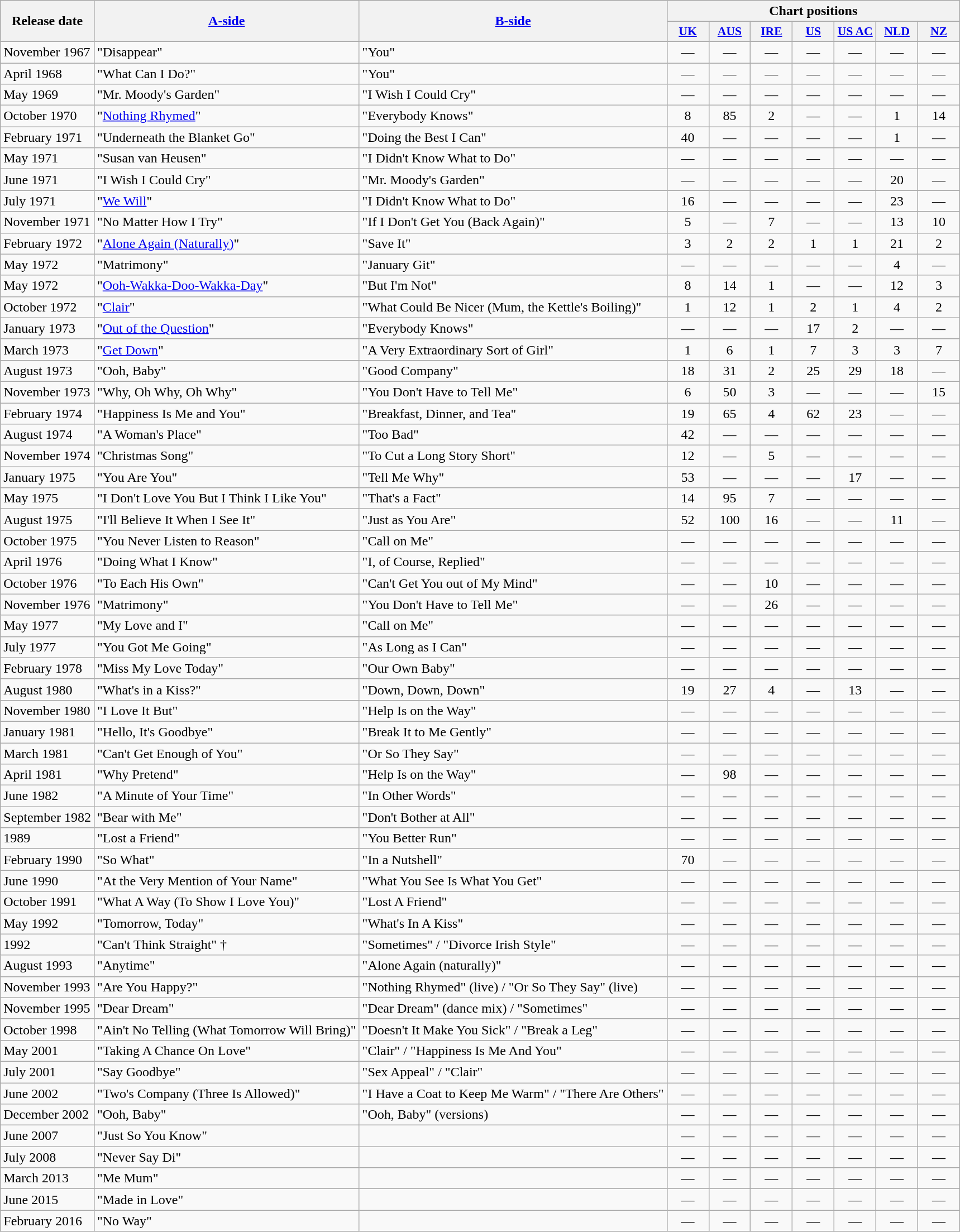<table class="wikitable">
<tr>
<th rowspan="2">Release date</th>
<th rowspan="2"><a href='#'>A-side</a></th>
<th rowspan="2"><a href='#'>B-side</a></th>
<th colspan="7">Chart positions</th>
</tr>
<tr>
<th style="width:3em; font-size:90%"><a href='#'>UK</a><br></th>
<th style="width:3em; font-size:90%"><a href='#'>AUS</a><br></th>
<th style="width:3em; font-size:90%"><a href='#'>IRE</a><br></th>
<th style="width:3em; font-size:90%"><a href='#'>US</a><br></th>
<th style="width:3em; font-size:90%"><a href='#'>US AC</a><br></th>
<th style="width:3em; font-size:90%"><a href='#'>NLD</a><br></th>
<th style="width:3em; font-size:90%"><a href='#'>NZ</a><br></th>
</tr>
<tr>
<td>November 1967</td>
<td>"Disappear"</td>
<td>"You"</td>
<td style="text-align:center;">—</td>
<td style="text-align:center;">—</td>
<td style="text-align:center;">—</td>
<td style="text-align:center;">—</td>
<td style="text-align:center;">—</td>
<td style="text-align:center;">—</td>
<td style="text-align:center;">—</td>
</tr>
<tr>
<td>April 1968</td>
<td>"What Can I Do?"</td>
<td>"You"</td>
<td style="text-align:center;">—</td>
<td style="text-align:center;">—</td>
<td style="text-align:center;">—</td>
<td style="text-align:center;">—</td>
<td style="text-align:center;">—</td>
<td style="text-align:center;">—</td>
<td style="text-align:center;">—</td>
</tr>
<tr>
<td>May 1969</td>
<td>"Mr. Moody's Garden"</td>
<td>"I Wish I Could Cry"</td>
<td style="text-align:center;">—</td>
<td style="text-align:center;">—</td>
<td style="text-align:center;">—</td>
<td style="text-align:center;">—</td>
<td style="text-align:center;">—</td>
<td style="text-align:center;">—</td>
<td style="text-align:center;">—</td>
</tr>
<tr>
<td>October 1970</td>
<td>"<a href='#'>Nothing Rhymed</a>"</td>
<td>"Everybody Knows"</td>
<td style="text-align:center;">8</td>
<td style="text-align:center;">85</td>
<td style="text-align:center;">2</td>
<td style="text-align:center;">—</td>
<td style="text-align:center;">—</td>
<td style="text-align:center;">1</td>
<td style="text-align:center;">14</td>
</tr>
<tr>
<td>February 1971</td>
<td>"Underneath the Blanket Go"</td>
<td>"Doing the Best I Can"</td>
<td style="text-align:center;">40</td>
<td style="text-align:center;">—</td>
<td style="text-align:center;">—</td>
<td style="text-align:center;">—</td>
<td style="text-align:center;">—</td>
<td style="text-align:center;">1</td>
<td style="text-align:center;">—</td>
</tr>
<tr>
<td>May 1971</td>
<td>"Susan van Heusen"</td>
<td>"I Didn't Know What to Do"</td>
<td style="text-align:center;">—</td>
<td style="text-align:center;">—</td>
<td style="text-align:center;">—</td>
<td style="text-align:center;">—</td>
<td style="text-align:center;">—</td>
<td style="text-align:center;">—</td>
<td style="text-align:center;">—</td>
</tr>
<tr>
<td>June 1971</td>
<td>"I Wish I Could Cry"</td>
<td>"Mr. Moody's Garden"</td>
<td style="text-align:center;">—</td>
<td style="text-align:center;">—</td>
<td style="text-align:center;">—</td>
<td style="text-align:center;">—</td>
<td style="text-align:center;">—</td>
<td style="text-align:center;">20</td>
<td style="text-align:center;">—</td>
</tr>
<tr>
<td>July 1971</td>
<td>"<a href='#'>We Will</a>"</td>
<td>"I Didn't Know What to Do"</td>
<td style="text-align:center;">16</td>
<td style="text-align:center;">—</td>
<td style="text-align:center;">—</td>
<td style="text-align:center;">—</td>
<td style="text-align:center;">—</td>
<td style="text-align:center;">23</td>
<td style="text-align:center;">—</td>
</tr>
<tr>
<td>November 1971</td>
<td>"No Matter How I Try"</td>
<td>"If I Don't Get You (Back Again)"</td>
<td style="text-align:center;">5</td>
<td style="text-align:center;">—</td>
<td style="text-align:center;">7</td>
<td style="text-align:center;">—</td>
<td style="text-align:center;">—</td>
<td style="text-align:center;">13</td>
<td style="text-align:center;">10</td>
</tr>
<tr>
<td>February 1972</td>
<td>"<a href='#'>Alone Again (Naturally)</a>"</td>
<td>"Save It"</td>
<td style="text-align:center;">3</td>
<td style="text-align:center;">2</td>
<td style="text-align:center;">2</td>
<td style="text-align:center;">1</td>
<td style="text-align:center;">1</td>
<td style="text-align:center;">21</td>
<td style="text-align:center;">2</td>
</tr>
<tr>
<td>May 1972</td>
<td>"Matrimony"</td>
<td>"January Git"</td>
<td style="text-align:center;">—</td>
<td style="text-align:center;">—</td>
<td style="text-align:center;">—</td>
<td style="text-align:center;">—</td>
<td style="text-align:center;">—</td>
<td style="text-align:center;">4</td>
<td style="text-align:center;">—</td>
</tr>
<tr>
<td>May 1972</td>
<td>"<a href='#'>Ooh-Wakka-Doo-Wakka-Day</a>"</td>
<td>"But I'm Not"</td>
<td style="text-align:center;">8</td>
<td style="text-align:center;">14</td>
<td style="text-align:center;">1</td>
<td style="text-align:center;">—</td>
<td style="text-align:center;">—</td>
<td style="text-align:center;">12</td>
<td style="text-align:center;">3</td>
</tr>
<tr>
<td>October 1972</td>
<td>"<a href='#'>Clair</a>"</td>
<td>"What Could Be Nicer (Mum, the Kettle's Boiling)"</td>
<td style="text-align:center;">1</td>
<td style="text-align:center;">12</td>
<td style="text-align:center;">1</td>
<td style="text-align:center;">2</td>
<td style="text-align:center;">1</td>
<td style="text-align:center;">4</td>
<td style="text-align:center;">2</td>
</tr>
<tr>
<td>January 1973</td>
<td>"<a href='#'>Out of the Question</a>"</td>
<td>"Everybody Knows"</td>
<td style="text-align:center;">—</td>
<td style="text-align:center;">—</td>
<td style="text-align:center;">—</td>
<td style="text-align:center;">17</td>
<td style="text-align:center;">2</td>
<td style="text-align:center;">—</td>
<td style="text-align:center;">—</td>
</tr>
<tr>
<td>March 1973</td>
<td>"<a href='#'>Get Down</a>"</td>
<td>"A Very Extraordinary Sort of Girl"</td>
<td style="text-align:center;">1</td>
<td style="text-align:center;">6</td>
<td style="text-align:center;">1</td>
<td style="text-align:center;">7</td>
<td style="text-align:center;">3</td>
<td style="text-align:center;">3</td>
<td style="text-align:center;">7</td>
</tr>
<tr>
<td>August 1973</td>
<td>"Ooh, Baby"</td>
<td>"Good Company"</td>
<td style="text-align:center;">18</td>
<td style="text-align:center;">31</td>
<td style="text-align:center;">2</td>
<td style="text-align:center;">25</td>
<td style="text-align:center;">29</td>
<td style="text-align:center;">18</td>
<td style="text-align:center;">—</td>
</tr>
<tr>
<td>November 1973</td>
<td>"Why, Oh Why, Oh Why"</td>
<td>"You Don't Have to Tell Me"</td>
<td style="text-align:center;">6</td>
<td style="text-align:center;">50</td>
<td style="text-align:center;">3</td>
<td style="text-align:center;">—</td>
<td style="text-align:center;">—</td>
<td style="text-align:center;">—</td>
<td style="text-align:center;">15</td>
</tr>
<tr>
<td>February 1974</td>
<td>"Happiness Is Me and You"</td>
<td>"Breakfast, Dinner, and Tea"</td>
<td style="text-align:center;">19</td>
<td style="text-align:center;">65</td>
<td style="text-align:center;">4</td>
<td style="text-align:center;">62</td>
<td style="text-align:center;">23</td>
<td style="text-align:center;">—</td>
<td style="text-align:center;">—</td>
</tr>
<tr>
<td>August 1974</td>
<td>"A Woman's Place"</td>
<td>"Too Bad"</td>
<td style="text-align:center;">42</td>
<td style="text-align:center;">—</td>
<td style="text-align:center;">—</td>
<td style="text-align:center;">—</td>
<td style="text-align:center;">—</td>
<td style="text-align:center;">—</td>
<td style="text-align:center;">—</td>
</tr>
<tr>
<td>November 1974</td>
<td>"Christmas Song"</td>
<td>"To Cut a Long Story Short"</td>
<td style="text-align:center;">12</td>
<td style="text-align:center;">—</td>
<td style="text-align:center;">5</td>
<td style="text-align:center;">—</td>
<td style="text-align:center;">—</td>
<td style="text-align:center;">—</td>
<td style="text-align:center;">—</td>
</tr>
<tr>
<td>January 1975</td>
<td>"You Are You"</td>
<td>"Tell Me Why"</td>
<td style="text-align:center;">53</td>
<td style="text-align:center;">—</td>
<td style="text-align:center;">—</td>
<td style="text-align:center;">—</td>
<td style="text-align:center;">17</td>
<td style="text-align:center;">—</td>
<td style="text-align:center;">—</td>
</tr>
<tr>
<td>May 1975</td>
<td>"I Don't Love You But I Think I Like You"</td>
<td>"That's a Fact"</td>
<td style="text-align:center;">14</td>
<td style="text-align:center;">95</td>
<td style="text-align:center;">7</td>
<td style="text-align:center;">—</td>
<td style="text-align:center;">—</td>
<td style="text-align:center;">—</td>
<td style="text-align:center;">—</td>
</tr>
<tr>
<td>August 1975</td>
<td>"I'll Believe It When I See It"</td>
<td>"Just as You Are"</td>
<td style="text-align:center;">52</td>
<td style="text-align:center;">100</td>
<td style="text-align:center;">16</td>
<td style="text-align:center;">—</td>
<td style="text-align:center;">—</td>
<td style="text-align:center;">11</td>
<td style="text-align:center;">—</td>
</tr>
<tr>
<td>October 1975</td>
<td>"You Never Listen to Reason"</td>
<td>"Call on Me"</td>
<td style="text-align:center;">—</td>
<td style="text-align:center;">—</td>
<td style="text-align:center;">—</td>
<td style="text-align:center;">—</td>
<td style="text-align:center;">—</td>
<td style="text-align:center;">—</td>
<td style="text-align:center;">—</td>
</tr>
<tr>
<td>April 1976</td>
<td>"Doing What I Know"</td>
<td>"I, of Course, Replied"</td>
<td style="text-align:center;">—</td>
<td style="text-align:center;">—</td>
<td style="text-align:center;">—</td>
<td style="text-align:center;">—</td>
<td style="text-align:center;">—</td>
<td style="text-align:center;">—</td>
<td style="text-align:center;">—</td>
</tr>
<tr>
<td>October 1976</td>
<td>"To Each His Own"</td>
<td>"Can't Get You out of My Mind"</td>
<td style="text-align:center;">—</td>
<td style="text-align:center;">—</td>
<td style="text-align:center;">10</td>
<td style="text-align:center;">—</td>
<td style="text-align:center;">—</td>
<td style="text-align:center;">—</td>
<td style="text-align:center;">—</td>
</tr>
<tr>
<td>November 1976</td>
<td>"Matrimony"</td>
<td>"You Don't Have to Tell Me"</td>
<td style="text-align:center;">—</td>
<td style="text-align:center;">—</td>
<td style="text-align:center;">26</td>
<td style="text-align:center;">—</td>
<td style="text-align:center;">—</td>
<td style="text-align:center;">—</td>
<td style="text-align:center;">—</td>
</tr>
<tr>
<td>May 1977</td>
<td>"My Love and I"</td>
<td>"Call on Me"</td>
<td style="text-align:center;">—</td>
<td style="text-align:center;">—</td>
<td style="text-align:center;">—</td>
<td style="text-align:center;">—</td>
<td style="text-align:center;">—</td>
<td style="text-align:center;">—</td>
<td style="text-align:center;">—</td>
</tr>
<tr>
<td>July 1977</td>
<td>"You Got Me Going"</td>
<td>"As Long as I Can"</td>
<td style="text-align:center;">—</td>
<td style="text-align:center;">—</td>
<td style="text-align:center;">—</td>
<td style="text-align:center;">—</td>
<td style="text-align:center;">—</td>
<td style="text-align:center;">—</td>
<td style="text-align:center;">—</td>
</tr>
<tr>
<td>February 1978</td>
<td>"Miss My Love Today"</td>
<td>"Our Own Baby"</td>
<td style="text-align:center;">—</td>
<td style="text-align:center;">—</td>
<td style="text-align:center;">—</td>
<td style="text-align:center;">—</td>
<td style="text-align:center;">—</td>
<td style="text-align:center;">—</td>
<td style="text-align:center;">—</td>
</tr>
<tr>
<td>August 1980</td>
<td>"What's in a Kiss?"</td>
<td>"Down, Down, Down"</td>
<td style="text-align:center;">19</td>
<td style="text-align:center;">27</td>
<td style="text-align:center;">4</td>
<td style="text-align:center;">—</td>
<td style="text-align:center;">13</td>
<td style="text-align:center;">—</td>
<td style="text-align:center;">—</td>
</tr>
<tr>
<td>November 1980</td>
<td>"I Love It But"</td>
<td>"Help Is on the Way"</td>
<td style="text-align:center;">—</td>
<td style="text-align:center;">—</td>
<td style="text-align:center;">—</td>
<td style="text-align:center;">—</td>
<td style="text-align:center;">—</td>
<td style="text-align:center;">—</td>
<td style="text-align:center;">—</td>
</tr>
<tr>
<td>January 1981</td>
<td>"Hello, It's Goodbye"</td>
<td>"Break It to Me Gently"</td>
<td style="text-align:center;">—</td>
<td style="text-align:center;">—</td>
<td style="text-align:center;">—</td>
<td style="text-align:center;">—</td>
<td style="text-align:center;">—</td>
<td style="text-align:center;">—</td>
<td style="text-align:center;">—</td>
</tr>
<tr>
<td>March 1981</td>
<td>"Can't Get Enough of You"</td>
<td>"Or So They Say"</td>
<td style="text-align:center;">—</td>
<td style="text-align:center;">—</td>
<td style="text-align:center;">—</td>
<td style="text-align:center;">—</td>
<td style="text-align:center;">—</td>
<td style="text-align:center;">—</td>
<td style="text-align:center;">—</td>
</tr>
<tr>
<td>April 1981</td>
<td>"Why Pretend"</td>
<td>"Help Is on the Way"</td>
<td style="text-align:center;">—</td>
<td style="text-align:center;">98</td>
<td style="text-align:center;">—</td>
<td style="text-align:center;">—</td>
<td style="text-align:center;">—</td>
<td style="text-align:center;">—</td>
<td style="text-align:center;">—</td>
</tr>
<tr>
<td>June 1982</td>
<td>"A Minute of Your Time"</td>
<td>"In Other Words"</td>
<td style="text-align:center;">—</td>
<td style="text-align:center;">—</td>
<td style="text-align:center;">—</td>
<td style="text-align:center;">—</td>
<td style="text-align:center;">—</td>
<td style="text-align:center;">—</td>
<td style="text-align:center;">—</td>
</tr>
<tr>
<td>September 1982</td>
<td>"Bear with Me"</td>
<td>"Don't Bother at All"</td>
<td style="text-align:center;">—</td>
<td style="text-align:center;">—</td>
<td style="text-align:center;">—</td>
<td style="text-align:center;">—</td>
<td style="text-align:center;">—</td>
<td style="text-align:center;">—</td>
<td style="text-align:center;">—</td>
</tr>
<tr>
<td>1989</td>
<td>"Lost a Friend"</td>
<td>"You Better Run"</td>
<td style="text-align:center;">—</td>
<td style="text-align:center;">—</td>
<td style="text-align:center;">—</td>
<td style="text-align:center;">—</td>
<td style="text-align:center;">—</td>
<td style="text-align:center;">—</td>
<td style="text-align:center;">—</td>
</tr>
<tr>
<td>February 1990</td>
<td>"So What"</td>
<td>"In a Nutshell"</td>
<td style="text-align:center;">70</td>
<td style="text-align:center;">—</td>
<td style="text-align:center;">—</td>
<td style="text-align:center;">—</td>
<td style="text-align:center;">—</td>
<td style="text-align:center;">—</td>
<td style="text-align:center;">—</td>
</tr>
<tr>
<td>June 1990</td>
<td>"At the Very Mention of Your Name"</td>
<td>"What You See Is What You Get"</td>
<td style="text-align:center;">—</td>
<td style="text-align:center;">—</td>
<td style="text-align:center;">—</td>
<td style="text-align:center;">—</td>
<td style="text-align:center;">—</td>
<td style="text-align:center;">—</td>
<td style="text-align:center;">—</td>
</tr>
<tr>
<td>October 1991</td>
<td>"What A Way (To Show I Love You)"</td>
<td>"Lost A Friend"</td>
<td style="text-align:center;">—</td>
<td style="text-align:center;">—</td>
<td style="text-align:center;">—</td>
<td style="text-align:center;">—</td>
<td style="text-align:center;">—</td>
<td style="text-align:center;">—</td>
<td style="text-align:center;">—</td>
</tr>
<tr>
<td>May 1992</td>
<td>"Tomorrow, Today"</td>
<td>"What's In A Kiss"</td>
<td style="text-align:center;">—</td>
<td style="text-align:center;">—</td>
<td style="text-align:center;">—</td>
<td style="text-align:center;">—</td>
<td style="text-align:center;">—</td>
<td style="text-align:center;">—</td>
<td style="text-align:center;">—</td>
</tr>
<tr>
<td>1992</td>
<td>"Can't Think Straight" †</td>
<td>"Sometimes" / "Divorce Irish Style"</td>
<td style="text-align:center;">—</td>
<td style="text-align:center;">—</td>
<td style="text-align:center;">—</td>
<td style="text-align:center;">—</td>
<td style="text-align:center;">—</td>
<td style="text-align:center;">—</td>
<td style="text-align:center;">—</td>
</tr>
<tr>
<td>August 1993</td>
<td>"Anytime"</td>
<td>"Alone Again (naturally)"</td>
<td style="text-align:center;">—</td>
<td style="text-align:center;">—</td>
<td style="text-align:center;">—</td>
<td style="text-align:center;">—</td>
<td style="text-align:center;">—</td>
<td style="text-align:center;">—</td>
<td style="text-align:center;">—</td>
</tr>
<tr>
<td>November 1993</td>
<td>"Are You Happy?"</td>
<td>"Nothing Rhymed" (live) / "Or So They Say" (live)</td>
<td style="text-align:center;">—</td>
<td style="text-align:center;">—</td>
<td style="text-align:center;">—</td>
<td style="text-align:center;">—</td>
<td style="text-align:center;">—</td>
<td style="text-align:center;">—</td>
<td style="text-align:center;">—</td>
</tr>
<tr>
<td>November 1995</td>
<td>"Dear Dream"</td>
<td>"Dear Dream" (dance mix) / "Sometimes"</td>
<td style="text-align:center;">—</td>
<td style="text-align:center;">—</td>
<td style="text-align:center;">—</td>
<td style="text-align:center;">—</td>
<td style="text-align:center;">—</td>
<td style="text-align:center;">—</td>
<td style="text-align:center;">—</td>
</tr>
<tr>
<td>October 1998</td>
<td>"Ain't No Telling (What Tomorrow Will Bring)"</td>
<td>"Doesn't It Make You Sick" / "Break a Leg"</td>
<td style="text-align:center;">—</td>
<td style="text-align:center;">—</td>
<td style="text-align:center;">—</td>
<td style="text-align:center;">—</td>
<td style="text-align:center;">—</td>
<td style="text-align:center;">—</td>
<td style="text-align:center;">—</td>
</tr>
<tr>
<td>May 2001</td>
<td>"Taking A Chance On Love"</td>
<td>"Clair" / "Happiness Is Me And You"</td>
<td style="text-align:center;">—</td>
<td style="text-align:center;">—</td>
<td style="text-align:center;">—</td>
<td style="text-align:center;">—</td>
<td style="text-align:center;">—</td>
<td style="text-align:center;">—</td>
<td style="text-align:center;">—</td>
</tr>
<tr>
<td>July 2001</td>
<td>"Say Goodbye"</td>
<td>"Sex Appeal" / "Clair"</td>
<td style="text-align:center;">—</td>
<td style="text-align:center;">—</td>
<td style="text-align:center;">—</td>
<td style="text-align:center;">—</td>
<td style="text-align:center;">—</td>
<td style="text-align:center;">—</td>
<td style="text-align:center;">—</td>
</tr>
<tr>
<td>June 2002</td>
<td>"Two's Company (Three Is Allowed)"</td>
<td>"I Have a Coat to Keep Me Warm" / "There Are Others"</td>
<td style="text-align:center;">—</td>
<td style="text-align:center;">—</td>
<td style="text-align:center;">—</td>
<td style="text-align:center;">—</td>
<td style="text-align:center;">—</td>
<td style="text-align:center;">—</td>
<td style="text-align:center;">—</td>
</tr>
<tr>
<td>December 2002</td>
<td>"Ooh, Baby"</td>
<td>"Ooh, Baby" (versions)</td>
<td style="text-align:center;">—</td>
<td style="text-align:center;">—</td>
<td style="text-align:center;">—</td>
<td style="text-align:center;">—</td>
<td style="text-align:center;">—</td>
<td style="text-align:center;">—</td>
<td style="text-align:center;">—</td>
</tr>
<tr>
<td>June 2007</td>
<td>"Just So You Know"</td>
<td></td>
<td style="text-align:center;">—</td>
<td style="text-align:center;">—</td>
<td style="text-align:center;">—</td>
<td style="text-align:center;">—</td>
<td style="text-align:center;">—</td>
<td style="text-align:center;">—</td>
<td style="text-align:center;">—</td>
</tr>
<tr>
<td>July 2008</td>
<td>"Never Say Di"</td>
<td></td>
<td style="text-align:center;">—</td>
<td style="text-align:center;">—</td>
<td style="text-align:center;">—</td>
<td style="text-align:center;">—</td>
<td style="text-align:center;">—</td>
<td style="text-align:center;">—</td>
<td style="text-align:center;">—</td>
</tr>
<tr>
<td>March 2013</td>
<td>"Me Mum"</td>
<td></td>
<td style="text-align:center;">—</td>
<td style="text-align:center;">—</td>
<td style="text-align:center;">—</td>
<td style="text-align:center;">—</td>
<td style="text-align:center;">—</td>
<td style="text-align:center;">—</td>
<td style="text-align:center;">—</td>
</tr>
<tr>
<td>June 2015</td>
<td>"Made in Love"</td>
<td></td>
<td style="text-align:center;">—</td>
<td style="text-align:center;">—</td>
<td style="text-align:center;">—</td>
<td style="text-align:center;">—</td>
<td style="text-align:center;">—</td>
<td style="text-align:center;">—</td>
<td style="text-align:center;">—</td>
</tr>
<tr>
<td>February 2016</td>
<td>"No Way"</td>
<td></td>
<td style="text-align:center;">—</td>
<td style="text-align:center;">—</td>
<td style="text-align:center;">—</td>
<td style="text-align:center;">—</td>
<td style="text-align:center;">—</td>
<td style="text-align:center;">—</td>
<td style="text-align:center;">—</td>
</tr>
</table>
